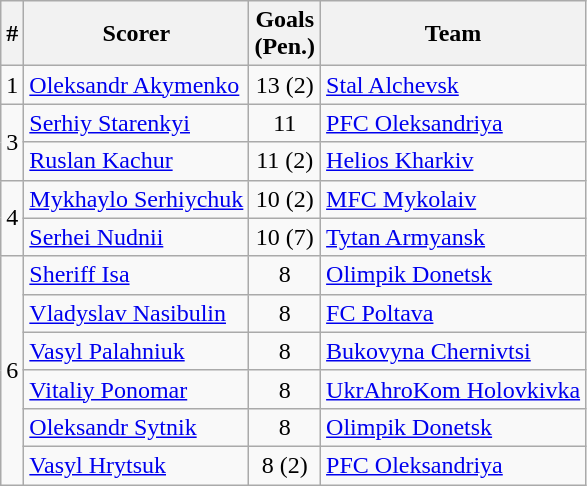<table class="wikitable">
<tr>
<th>#</th>
<th>Scorer</th>
<th>Goals<br>(Pen.)</th>
<th>Team</th>
</tr>
<tr>
<td>1</td>
<td> <a href='#'>Oleksandr Akymenko</a></td>
<td align=center>13 (2)</td>
<td><a href='#'>Stal Alchevsk</a></td>
</tr>
<tr>
<td rowspan=2>3</td>
<td> <a href='#'>Serhiy Starenkyi</a></td>
<td align=center>11</td>
<td><a href='#'>PFC Oleksandriya</a></td>
</tr>
<tr>
<td> <a href='#'>Ruslan Kachur</a></td>
<td align=center>11 (2)</td>
<td><a href='#'>Helios Kharkiv</a></td>
</tr>
<tr>
<td rowspan=2>4</td>
<td> <a href='#'>Mykhaylo Serhiychuk</a></td>
<td align=center>10 (2)</td>
<td><a href='#'>MFC Mykolaiv</a></td>
</tr>
<tr>
<td> <a href='#'>Serhei Nudnii</a></td>
<td align=center>10 (7)</td>
<td><a href='#'>Tytan Armyansk</a></td>
</tr>
<tr>
<td rowspan=6>6</td>
<td> <a href='#'>Sheriff Isa</a></td>
<td align=center>8</td>
<td><a href='#'>Olimpik Donetsk</a></td>
</tr>
<tr>
<td> <a href='#'>Vladyslav Nasibulin</a></td>
<td align=center>8</td>
<td><a href='#'>FC Poltava</a></td>
</tr>
<tr>
<td> <a href='#'>Vasyl Palahniuk</a></td>
<td align=center>8</td>
<td><a href='#'>Bukovyna Chernivtsi</a></td>
</tr>
<tr>
<td> <a href='#'>Vitaliy Ponomar</a></td>
<td align=center>8</td>
<td><a href='#'>UkrAhroKom Holovkivka</a></td>
</tr>
<tr>
<td> <a href='#'>Oleksandr Sytnik</a></td>
<td align=center>8</td>
<td><a href='#'>Olimpik Donetsk</a></td>
</tr>
<tr>
<td> <a href='#'>Vasyl Hrytsuk</a></td>
<td align=center>8 (2)</td>
<td><a href='#'>PFC Oleksandriya</a></td>
</tr>
</table>
